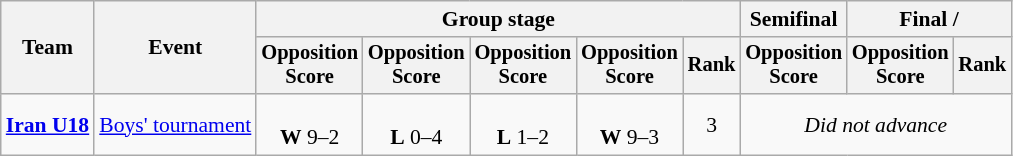<table class="wikitable" style="font-size:90%">
<tr>
<th rowspan=2>Team</th>
<th rowspan=2>Event</th>
<th colspan=5>Group stage</th>
<th>Semifinal</th>
<th colspan=2>Final / </th>
</tr>
<tr style="font-size:95%">
<th>Opposition<br>Score</th>
<th>Opposition<br>Score</th>
<th>Opposition<br>Score</th>
<th>Opposition<br>Score</th>
<th>Rank</th>
<th>Opposition<br>Score</th>
<th>Opposition<br>Score</th>
<th>Rank</th>
</tr>
<tr align=center>
<td align=left><strong><a href='#'>Iran U18</a></strong></td>
<td align=left><a href='#'>Boys' tournament</a></td>
<td><br><strong>W</strong> 9–2</td>
<td><br><strong>L</strong> 0–4</td>
<td><br><strong>L</strong> 1–2</td>
<td><br><strong>W</strong> 9–3</td>
<td>3</td>
<td Colspan=3><em>Did not advance</em></td>
</tr>
</table>
